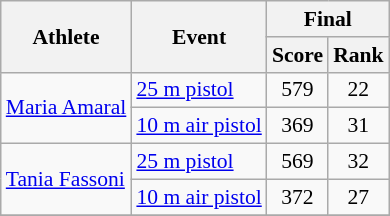<table class="wikitable" style="font-size:90%">
<tr>
<th rowspan="2">Athlete</th>
<th rowspan="2">Event</th>
<th colspan="2">Final</th>
</tr>
<tr>
<th>Score</th>
<th>Rank</th>
</tr>
<tr>
<td rowspan=2><a href='#'>Maria Amaral</a></td>
<td rowspan=1><a href='#'>25 m pistol</a></td>
<td style="text-align:center;">579</td>
<td style="text-align:center;">22</td>
</tr>
<tr>
<td rowspan=1><a href='#'>10 m air pistol</a></td>
<td style="text-align:center;">369</td>
<td style="text-align:center;">31</td>
</tr>
<tr>
<td rowspan=2><a href='#'>Tania Fassoni</a></td>
<td rowspan=1><a href='#'>25 m pistol</a></td>
<td style="text-align:center;">569</td>
<td style="text-align:center;">32</td>
</tr>
<tr>
<td rowspan=1><a href='#'>10 m air pistol</a></td>
<td style="text-align:center;">372</td>
<td style="text-align:center;">27</td>
</tr>
<tr>
</tr>
</table>
